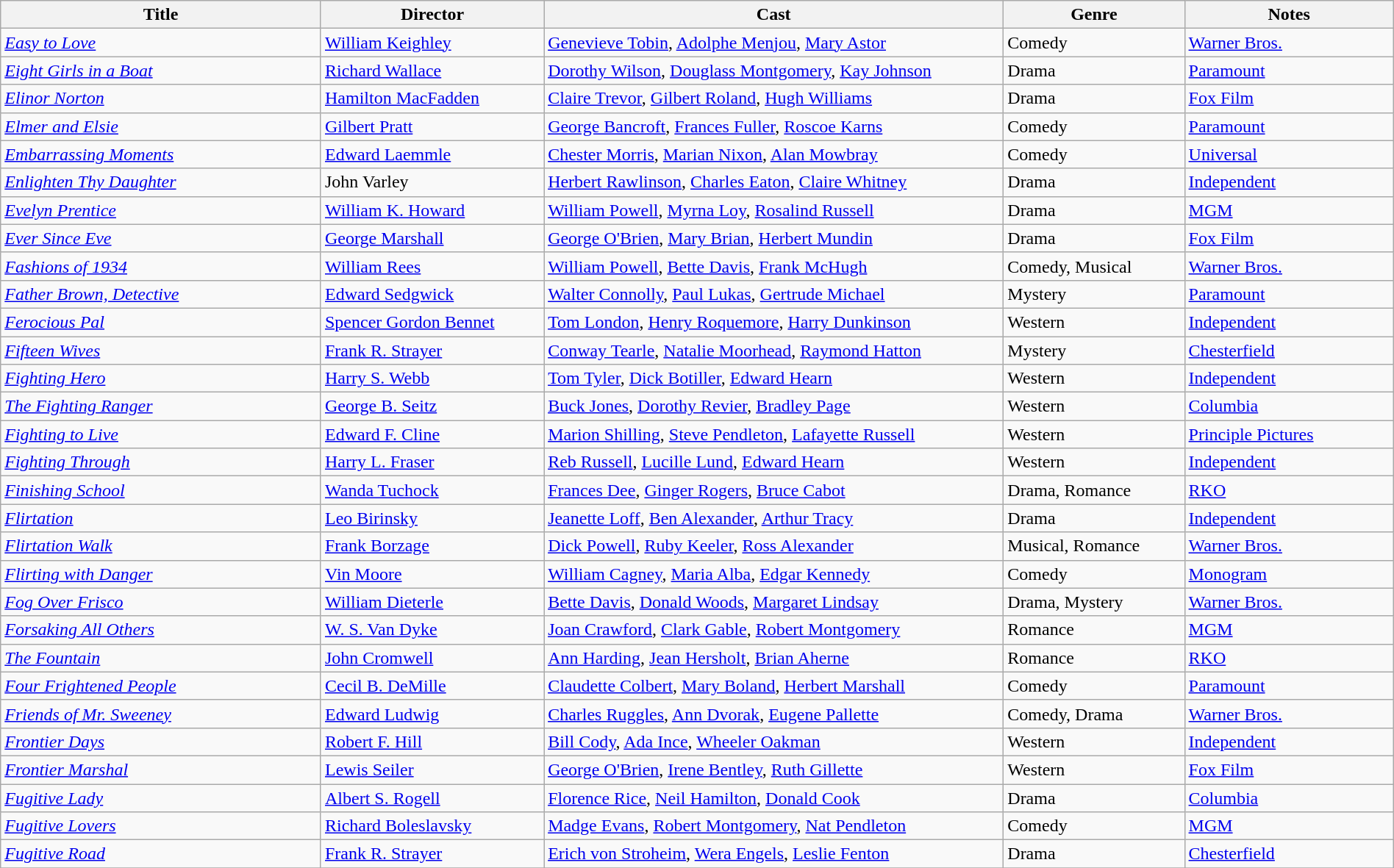<table class="wikitable" style="width:100%;">
<tr>
<th style="width:23%;">Title</th>
<th style="width:16%;">Director</th>
<th style="width:33%;">Cast</th>
<th style="width:13%;">Genre</th>
<th style="width:15%;">Notes</th>
</tr>
<tr>
<td><em><a href='#'>Easy to Love</a></em></td>
<td><a href='#'>William Keighley</a></td>
<td><a href='#'>Genevieve Tobin</a>, <a href='#'>Adolphe Menjou</a>, <a href='#'>Mary Astor</a></td>
<td>Comedy</td>
<td><a href='#'>Warner Bros.</a></td>
</tr>
<tr>
<td><em><a href='#'>Eight Girls in a Boat</a></em></td>
<td><a href='#'>Richard Wallace</a></td>
<td><a href='#'>Dorothy Wilson</a>, <a href='#'>Douglass Montgomery</a>, <a href='#'>Kay Johnson</a></td>
<td>Drama</td>
<td><a href='#'>Paramount</a></td>
</tr>
<tr>
<td><em><a href='#'>Elinor Norton</a></em></td>
<td><a href='#'>Hamilton MacFadden</a></td>
<td><a href='#'>Claire Trevor</a>, <a href='#'>Gilbert Roland</a>, <a href='#'>Hugh Williams</a></td>
<td>Drama</td>
<td><a href='#'>Fox Film</a></td>
</tr>
<tr>
<td><em><a href='#'>Elmer and Elsie</a></em></td>
<td><a href='#'>Gilbert Pratt</a></td>
<td><a href='#'>George Bancroft</a>, <a href='#'>Frances Fuller</a>, <a href='#'>Roscoe Karns</a></td>
<td>Comedy</td>
<td><a href='#'>Paramount</a></td>
</tr>
<tr>
<td><em><a href='#'>Embarrassing Moments</a></em></td>
<td><a href='#'>Edward Laemmle</a></td>
<td><a href='#'>Chester Morris</a>, <a href='#'>Marian Nixon</a>, <a href='#'>Alan Mowbray</a></td>
<td>Comedy</td>
<td><a href='#'>Universal</a></td>
</tr>
<tr>
<td><em><a href='#'>Enlighten Thy Daughter</a></em></td>
<td>John Varley</td>
<td><a href='#'>Herbert Rawlinson</a>, <a href='#'>Charles Eaton</a>, <a href='#'>Claire Whitney</a></td>
<td>Drama</td>
<td><a href='#'>Independent</a></td>
</tr>
<tr>
<td><em><a href='#'>Evelyn Prentice</a></em></td>
<td><a href='#'>William K. Howard</a></td>
<td><a href='#'>William Powell</a>, <a href='#'>Myrna Loy</a>, <a href='#'>Rosalind Russell</a></td>
<td>Drama</td>
<td><a href='#'>MGM</a></td>
</tr>
<tr>
<td><em><a href='#'>Ever Since Eve</a></em></td>
<td><a href='#'>George Marshall</a></td>
<td><a href='#'>George O'Brien</a>, <a href='#'>Mary Brian</a>, <a href='#'>Herbert Mundin</a></td>
<td>Drama</td>
<td><a href='#'>Fox Film</a></td>
</tr>
<tr>
<td><em><a href='#'>Fashions of 1934</a></em></td>
<td><a href='#'>William Rees</a></td>
<td><a href='#'>William Powell</a>, <a href='#'>Bette Davis</a>, <a href='#'>Frank McHugh</a></td>
<td>Comedy, Musical</td>
<td><a href='#'>Warner Bros.</a></td>
</tr>
<tr>
<td><em><a href='#'>Father Brown, Detective</a></em></td>
<td><a href='#'>Edward Sedgwick</a></td>
<td><a href='#'>Walter Connolly</a>, <a href='#'>Paul Lukas</a>, <a href='#'>Gertrude Michael</a></td>
<td>Mystery</td>
<td><a href='#'>Paramount</a></td>
</tr>
<tr>
<td><em><a href='#'>Ferocious Pal</a></em></td>
<td><a href='#'>Spencer Gordon Bennet</a></td>
<td><a href='#'>Tom London</a>, <a href='#'>Henry Roquemore</a>, <a href='#'>Harry Dunkinson</a></td>
<td>Western</td>
<td><a href='#'>Independent</a></td>
</tr>
<tr>
<td><em><a href='#'>Fifteen Wives</a></em></td>
<td><a href='#'>Frank R. Strayer</a></td>
<td><a href='#'>Conway Tearle</a>, <a href='#'>Natalie Moorhead</a>, <a href='#'>Raymond Hatton</a></td>
<td>Mystery</td>
<td><a href='#'>Chesterfield</a></td>
</tr>
<tr>
<td><em><a href='#'>Fighting Hero</a></em></td>
<td><a href='#'>Harry S. Webb</a></td>
<td><a href='#'>Tom Tyler</a>, <a href='#'>Dick Botiller</a>, <a href='#'>Edward Hearn</a></td>
<td>Western</td>
<td><a href='#'>Independent</a></td>
</tr>
<tr>
<td><em><a href='#'>The Fighting Ranger</a></em></td>
<td><a href='#'>George B. Seitz</a></td>
<td><a href='#'>Buck Jones</a>, <a href='#'>Dorothy Revier</a>, <a href='#'>Bradley Page</a></td>
<td>Western</td>
<td><a href='#'>Columbia</a></td>
</tr>
<tr>
<td><em><a href='#'>Fighting to Live</a></em></td>
<td><a href='#'>Edward F. Cline</a></td>
<td><a href='#'>Marion Shilling</a>, <a href='#'>Steve Pendleton</a>, <a href='#'>Lafayette Russell</a></td>
<td>Western</td>
<td><a href='#'>Principle Pictures</a></td>
</tr>
<tr>
<td><em><a href='#'>Fighting Through</a></em></td>
<td><a href='#'>Harry L. Fraser</a></td>
<td><a href='#'>Reb Russell</a>, <a href='#'>Lucille Lund</a>, <a href='#'>Edward Hearn</a></td>
<td>Western</td>
<td><a href='#'>Independent</a></td>
</tr>
<tr>
<td><em><a href='#'>Finishing School</a></em></td>
<td><a href='#'>Wanda Tuchock</a></td>
<td><a href='#'>Frances Dee</a>, <a href='#'>Ginger Rogers</a>, <a href='#'>Bruce Cabot</a></td>
<td>Drama, Romance</td>
<td><a href='#'>RKO</a></td>
</tr>
<tr>
<td><em><a href='#'>Flirtation</a></em></td>
<td><a href='#'>Leo Birinsky</a></td>
<td><a href='#'>Jeanette Loff</a>, <a href='#'>Ben Alexander</a>, <a href='#'>Arthur Tracy</a></td>
<td>Drama</td>
<td><a href='#'>Independent</a></td>
</tr>
<tr>
<td><em><a href='#'>Flirtation Walk</a></em></td>
<td><a href='#'>Frank Borzage</a></td>
<td><a href='#'>Dick Powell</a>, <a href='#'>Ruby Keeler</a>, <a href='#'>Ross Alexander</a></td>
<td>Musical, Romance</td>
<td><a href='#'>Warner Bros.</a></td>
</tr>
<tr>
<td><em><a href='#'>Flirting with Danger</a></em></td>
<td><a href='#'>Vin Moore</a></td>
<td><a href='#'>William Cagney</a>, <a href='#'>Maria Alba</a>, <a href='#'>Edgar Kennedy</a></td>
<td>Comedy</td>
<td><a href='#'>Monogram</a></td>
</tr>
<tr>
<td><em><a href='#'>Fog Over Frisco</a></em></td>
<td><a href='#'>William Dieterle</a></td>
<td><a href='#'>Bette Davis</a>, <a href='#'>Donald Woods</a>, <a href='#'>Margaret Lindsay</a></td>
<td>Drama, Mystery</td>
<td><a href='#'>Warner Bros.</a></td>
</tr>
<tr>
<td><em><a href='#'>Forsaking All Others</a></em></td>
<td><a href='#'>W. S. Van Dyke</a></td>
<td><a href='#'>Joan Crawford</a>, <a href='#'>Clark Gable</a>, <a href='#'>Robert Montgomery</a></td>
<td>Romance</td>
<td><a href='#'>MGM</a></td>
</tr>
<tr>
<td><em><a href='#'>The Fountain</a></em></td>
<td><a href='#'>John Cromwell</a></td>
<td><a href='#'>Ann Harding</a>, <a href='#'>Jean Hersholt</a>, <a href='#'>Brian Aherne</a></td>
<td>Romance</td>
<td><a href='#'>RKO</a></td>
</tr>
<tr>
<td><em><a href='#'>Four Frightened People</a></em></td>
<td><a href='#'>Cecil B. DeMille</a></td>
<td><a href='#'>Claudette Colbert</a>, <a href='#'>Mary Boland</a>, <a href='#'>Herbert Marshall</a></td>
<td>Comedy</td>
<td><a href='#'>Paramount</a></td>
</tr>
<tr>
<td><em><a href='#'>Friends of Mr. Sweeney</a></em></td>
<td><a href='#'>Edward Ludwig</a></td>
<td><a href='#'>Charles Ruggles</a>, <a href='#'>Ann Dvorak</a>, <a href='#'>Eugene Pallette</a></td>
<td>Comedy, Drama</td>
<td><a href='#'>Warner Bros.</a></td>
</tr>
<tr>
<td><em><a href='#'>Frontier Days</a></em></td>
<td><a href='#'>Robert F. Hill</a></td>
<td><a href='#'>Bill Cody</a>, <a href='#'>Ada Ince</a>, <a href='#'>Wheeler Oakman</a></td>
<td>Western</td>
<td><a href='#'>Independent</a></td>
</tr>
<tr>
<td><em><a href='#'>Frontier Marshal</a></em></td>
<td><a href='#'>Lewis Seiler</a></td>
<td><a href='#'>George O'Brien</a>, <a href='#'>Irene Bentley</a>, <a href='#'>Ruth Gillette</a></td>
<td>Western</td>
<td><a href='#'>Fox Film</a></td>
</tr>
<tr>
<td><em><a href='#'>Fugitive Lady</a></em></td>
<td><a href='#'>Albert S. Rogell</a></td>
<td><a href='#'>Florence Rice</a>, <a href='#'>Neil Hamilton</a>, <a href='#'>Donald Cook</a></td>
<td>Drama</td>
<td><a href='#'>Columbia</a></td>
</tr>
<tr>
<td><em><a href='#'>Fugitive Lovers</a></em></td>
<td><a href='#'>Richard Boleslavsky</a></td>
<td><a href='#'>Madge Evans</a>, <a href='#'>Robert Montgomery</a>, <a href='#'>Nat Pendleton</a></td>
<td>Comedy</td>
<td><a href='#'>MGM</a></td>
</tr>
<tr>
<td><em><a href='#'>Fugitive Road</a></em></td>
<td><a href='#'>Frank R. Strayer</a></td>
<td><a href='#'>Erich von Stroheim</a>, <a href='#'>Wera Engels</a>, <a href='#'>Leslie Fenton</a></td>
<td>Drama</td>
<td><a href='#'>Chesterfield</a></td>
</tr>
<tr>
</tr>
</table>
